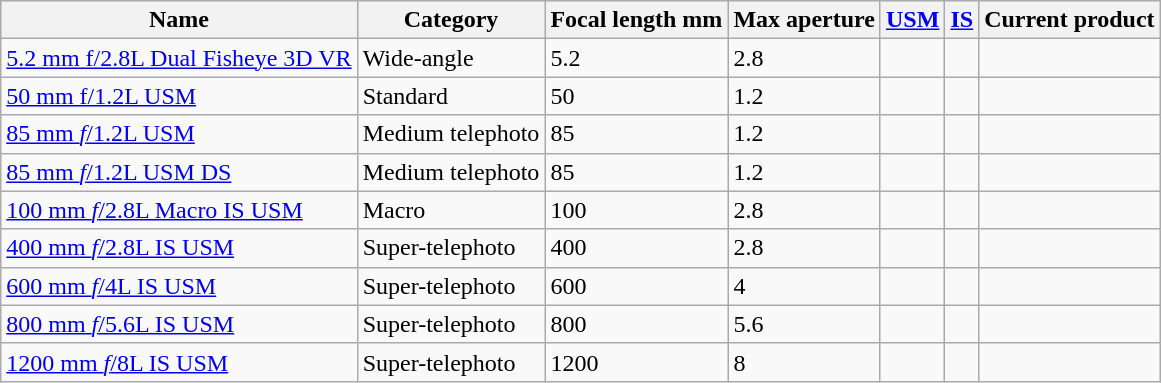<table class="wikitable sortable">
<tr>
<th>Name</th>
<th>Category</th>
<th>Focal length mm</th>
<th>Max aperture </th>
<th><a href='#'>USM</a></th>
<th><a href='#'>IS</a></th>
<th>Current product</th>
</tr>
<tr>
<td><a href='#'>5.2 mm f/2.8L Dual Fisheye 3D VR</a></td>
<td>Wide-angle</td>
<td>5.2</td>
<td>2.8</td>
<td></td>
<td></td>
<td></td>
</tr>
<tr>
<td><a href='#'>50 mm f/1.2L USM</a></td>
<td>Standard</td>
<td>50</td>
<td>1.2</td>
<td></td>
<td></td>
<td></td>
</tr>
<tr>
<td><a href='#'>85 mm <em>f</em>/1.2L USM</a></td>
<td>Medium telephoto</td>
<td>85</td>
<td>1.2</td>
<td></td>
<td></td>
<td></td>
</tr>
<tr>
<td><a href='#'>85 mm <em>f</em>/1.2L USM DS</a></td>
<td>Medium telephoto</td>
<td>85</td>
<td>1.2</td>
<td></td>
<td></td>
<td></td>
</tr>
<tr>
<td><a href='#'>100 mm <em>f</em>/2.8L Macro IS USM</a></td>
<td>Macro</td>
<td>100</td>
<td>2.8</td>
<td></td>
<td></td>
<td></td>
</tr>
<tr>
<td><a href='#'>400 mm <em>f</em>/2.8L IS USM</a></td>
<td>Super-telephoto</td>
<td>400</td>
<td>2.8</td>
<td></td>
<td></td>
<td></td>
</tr>
<tr>
<td><a href='#'>600 mm <em>f</em>/4L IS USM</a></td>
<td>Super-telephoto</td>
<td>600</td>
<td>4</td>
<td></td>
<td></td>
<td></td>
</tr>
<tr>
<td><a href='#'>800 mm <em>f</em>/5.6L IS USM</a></td>
<td>Super-telephoto</td>
<td>800</td>
<td>5.6</td>
<td></td>
<td></td>
<td></td>
</tr>
<tr>
<td><a href='#'>1200 mm <em>f</em>/8L IS USM</a></td>
<td>Super-telephoto</td>
<td>1200</td>
<td>8</td>
<td></td>
<td></td>
<td></td>
</tr>
</table>
